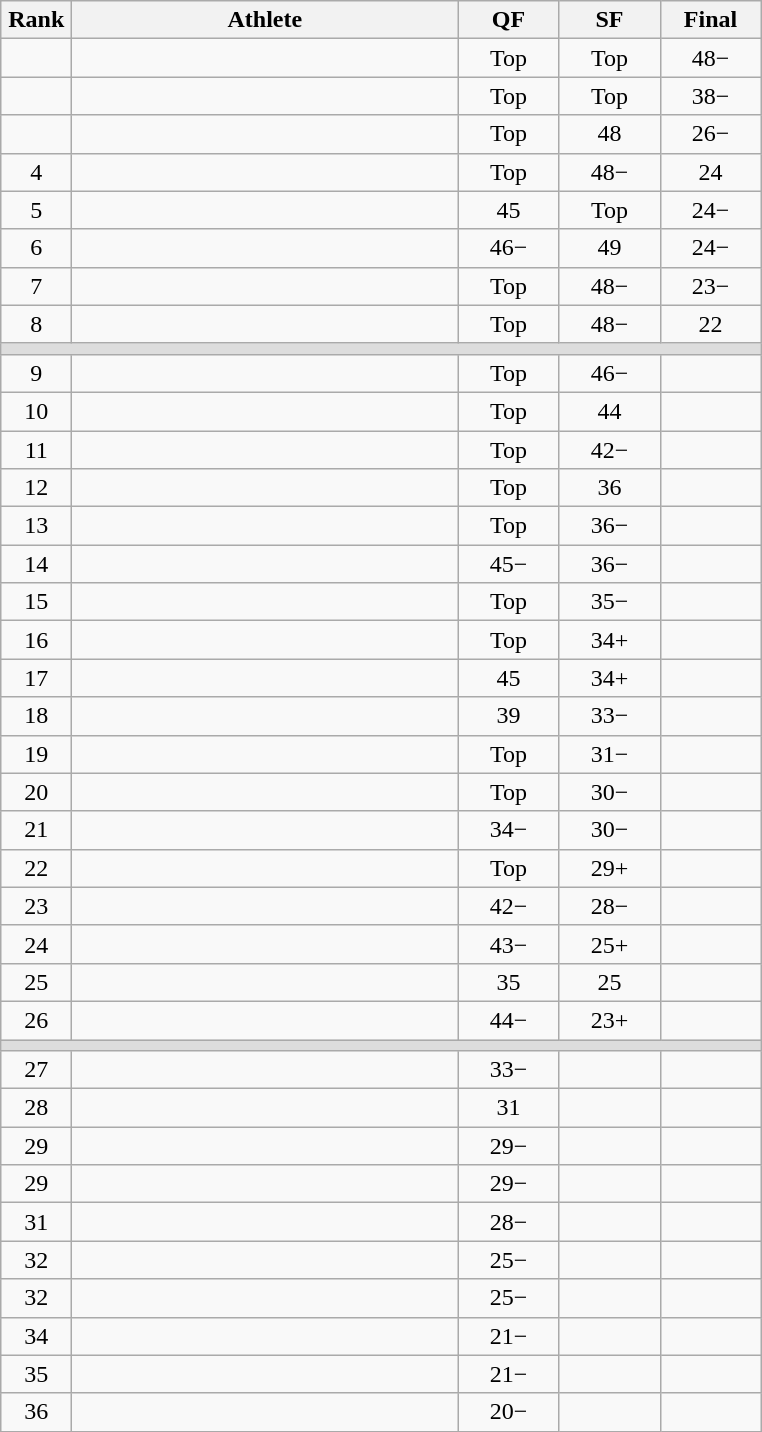<table class=wikitable style="text-align:center">
<tr>
<th width=40>Rank</th>
<th width=250>Athlete</th>
<th width=60>QF</th>
<th width=60>SF</th>
<th width=60>Final</th>
</tr>
<tr>
<td></td>
<td align=left></td>
<td>Top</td>
<td>Top</td>
<td>48−</td>
</tr>
<tr>
<td></td>
<td align=left></td>
<td>Top</td>
<td>Top</td>
<td>38−</td>
</tr>
<tr>
<td></td>
<td align=left></td>
<td>Top</td>
<td>48</td>
<td>26−</td>
</tr>
<tr>
<td>4</td>
<td align=left></td>
<td>Top</td>
<td>48−</td>
<td>24</td>
</tr>
<tr>
<td>5</td>
<td align=left></td>
<td>45</td>
<td>Top</td>
<td>24−</td>
</tr>
<tr>
<td>6</td>
<td align=left></td>
<td>46−</td>
<td>49</td>
<td>24−</td>
</tr>
<tr>
<td>7</td>
<td align=left></td>
<td>Top</td>
<td>48−</td>
<td>23−</td>
</tr>
<tr>
<td>8</td>
<td align=left></td>
<td>Top</td>
<td>48−</td>
<td>22</td>
</tr>
<tr bgcolor=#DDDDDD>
<td colspan=5></td>
</tr>
<tr>
<td>9</td>
<td align=left></td>
<td>Top</td>
<td>46−</td>
<td></td>
</tr>
<tr>
<td>10</td>
<td align=left></td>
<td>Top</td>
<td>44</td>
<td></td>
</tr>
<tr>
<td>11</td>
<td align=left></td>
<td>Top</td>
<td>42−</td>
<td></td>
</tr>
<tr>
<td>12</td>
<td align=left></td>
<td>Top</td>
<td>36</td>
<td></td>
</tr>
<tr>
<td>13</td>
<td align=left></td>
<td>Top</td>
<td>36−</td>
<td></td>
</tr>
<tr>
<td>14</td>
<td align=left></td>
<td>45−</td>
<td>36−</td>
<td></td>
</tr>
<tr>
<td>15</td>
<td align=left></td>
<td>Top</td>
<td>35−</td>
<td></td>
</tr>
<tr>
<td>16</td>
<td align=left></td>
<td>Top</td>
<td>34+</td>
<td></td>
</tr>
<tr>
<td>17</td>
<td align=left></td>
<td>45</td>
<td>34+</td>
<td></td>
</tr>
<tr>
<td>18</td>
<td align=left></td>
<td>39</td>
<td>33−</td>
<td></td>
</tr>
<tr>
<td>19</td>
<td align=left></td>
<td>Top</td>
<td>31−</td>
<td></td>
</tr>
<tr>
<td>20</td>
<td align=left></td>
<td>Top</td>
<td>30−</td>
<td></td>
</tr>
<tr>
<td>21</td>
<td align=left></td>
<td>34−</td>
<td>30−</td>
<td></td>
</tr>
<tr>
<td>22</td>
<td align=left></td>
<td>Top</td>
<td>29+</td>
<td></td>
</tr>
<tr>
<td>23</td>
<td align=left></td>
<td>42−</td>
<td>28−</td>
<td></td>
</tr>
<tr>
<td>24</td>
<td align=left></td>
<td>43−</td>
<td>25+</td>
<td></td>
</tr>
<tr>
<td>25</td>
<td align=left></td>
<td>35</td>
<td>25</td>
<td></td>
</tr>
<tr>
<td>26</td>
<td align=left></td>
<td>44−</td>
<td>23+</td>
<td></td>
</tr>
<tr bgcolor=#DDDDDD>
<td colspan=5></td>
</tr>
<tr>
<td>27</td>
<td align=left></td>
<td>33−</td>
<td></td>
<td></td>
</tr>
<tr>
<td>28</td>
<td align=left></td>
<td>31</td>
<td></td>
<td></td>
</tr>
<tr>
<td>29</td>
<td align=left></td>
<td>29−</td>
<td></td>
<td></td>
</tr>
<tr>
<td>29</td>
<td align=left></td>
<td>29−</td>
<td></td>
<td></td>
</tr>
<tr>
<td>31</td>
<td align=left></td>
<td>28−</td>
<td></td>
<td></td>
</tr>
<tr>
<td>32</td>
<td align=left></td>
<td>25−</td>
<td></td>
<td></td>
</tr>
<tr>
<td>32</td>
<td align=left></td>
<td>25−</td>
<td></td>
<td></td>
</tr>
<tr>
<td>34</td>
<td align=left></td>
<td>21−</td>
<td></td>
<td></td>
</tr>
<tr>
<td>35</td>
<td align=left></td>
<td>21−</td>
<td></td>
<td></td>
</tr>
<tr>
<td>36</td>
<td align=left></td>
<td>20−</td>
<td></td>
<td></td>
</tr>
</table>
